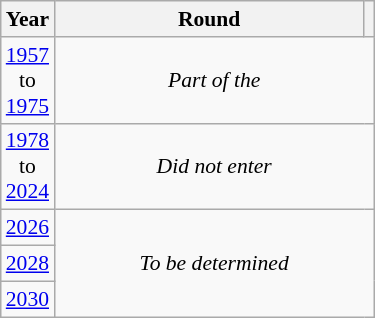<table class="wikitable" style="text-align: center; font-size:90%">
<tr>
<th>Year</th>
<th style="width:200px">Round</th>
<th></th>
</tr>
<tr>
<td><a href='#'>1957</a><br>to<br><a href='#'>1975</a></td>
<td colspan="2"><em>Part of the </em></td>
</tr>
<tr>
<td><a href='#'>1978</a><br>to<br><a href='#'>2024</a></td>
<td colspan="2"><em>Did not enter</em></td>
</tr>
<tr>
<td><a href='#'>2026</a></td>
<td colspan="2" rowspan="3"><em>To be determined</em></td>
</tr>
<tr>
<td><a href='#'>2028</a></td>
</tr>
<tr>
<td><a href='#'>2030</a></td>
</tr>
</table>
